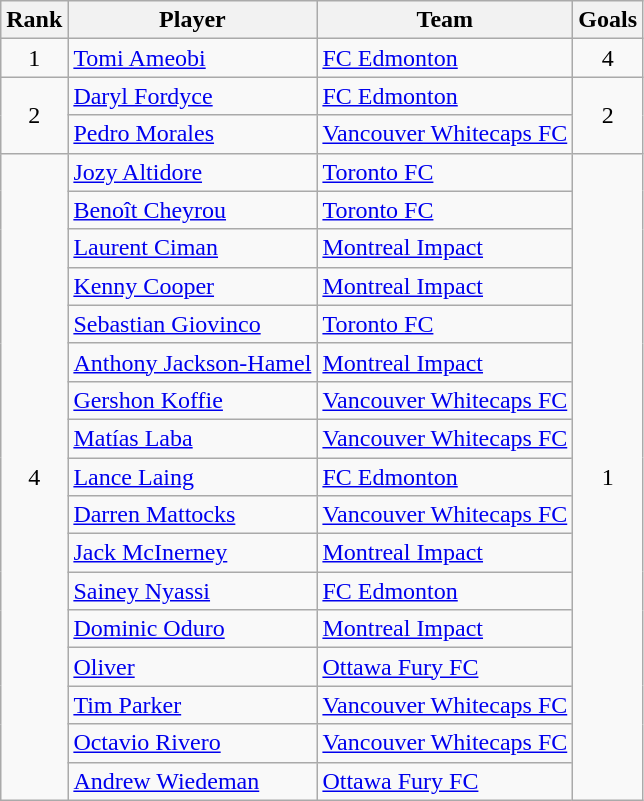<table class="wikitable">
<tr>
<th>Rank</th>
<th>Player</th>
<th>Team</th>
<th>Goals</th>
</tr>
<tr>
<td align=center>1</td>
<td> <a href='#'>Tomi Ameobi</a></td>
<td><a href='#'>FC Edmonton</a></td>
<td align=center>4</td>
</tr>
<tr>
<td align=center rowspan=2>2</td>
<td> <a href='#'>Daryl Fordyce</a></td>
<td><a href='#'>FC Edmonton</a></td>
<td align=center rowspan=2>2</td>
</tr>
<tr>
<td> <a href='#'>Pedro Morales</a></td>
<td><a href='#'>Vancouver Whitecaps FC</a></td>
</tr>
<tr>
<td align=center rowspan=17>4</td>
<td> <a href='#'>Jozy Altidore</a></td>
<td><a href='#'>Toronto FC</a></td>
<td align=center rowspan=17>1</td>
</tr>
<tr>
<td> <a href='#'>Benoît Cheyrou</a></td>
<td><a href='#'>Toronto FC</a></td>
</tr>
<tr>
<td> <a href='#'>Laurent Ciman</a></td>
<td><a href='#'>Montreal Impact</a></td>
</tr>
<tr>
<td> <a href='#'>Kenny Cooper</a></td>
<td><a href='#'>Montreal Impact</a></td>
</tr>
<tr>
<td> <a href='#'>Sebastian Giovinco</a></td>
<td><a href='#'>Toronto FC</a></td>
</tr>
<tr>
<td> <a href='#'>Anthony Jackson-Hamel</a></td>
<td><a href='#'>Montreal Impact</a></td>
</tr>
<tr>
<td> <a href='#'>Gershon Koffie</a></td>
<td><a href='#'>Vancouver Whitecaps FC</a></td>
</tr>
<tr>
<td> <a href='#'>Matías Laba</a></td>
<td><a href='#'>Vancouver Whitecaps FC</a></td>
</tr>
<tr>
<td> <a href='#'>Lance Laing</a></td>
<td><a href='#'>FC Edmonton</a></td>
</tr>
<tr>
<td> <a href='#'>Darren Mattocks</a></td>
<td><a href='#'>Vancouver Whitecaps FC</a></td>
</tr>
<tr>
<td> <a href='#'>Jack McInerney</a></td>
<td><a href='#'>Montreal Impact</a></td>
</tr>
<tr>
<td> <a href='#'>Sainey Nyassi</a></td>
<td><a href='#'>FC Edmonton</a></td>
</tr>
<tr>
<td> <a href='#'>Dominic Oduro</a></td>
<td><a href='#'>Montreal Impact</a></td>
</tr>
<tr>
<td> <a href='#'>Oliver</a></td>
<td><a href='#'>Ottawa Fury FC</a></td>
</tr>
<tr>
<td> <a href='#'>Tim Parker</a></td>
<td><a href='#'>Vancouver Whitecaps FC</a></td>
</tr>
<tr>
<td> <a href='#'>Octavio Rivero</a></td>
<td><a href='#'>Vancouver Whitecaps FC</a></td>
</tr>
<tr>
<td> <a href='#'>Andrew Wiedeman</a></td>
<td><a href='#'>Ottawa Fury FC</a></td>
</tr>
</table>
